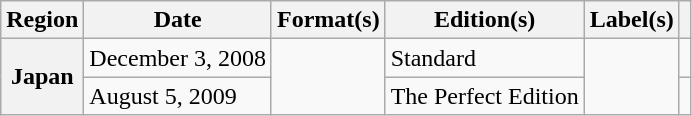<table class="wikitable sortable plainrowheaders">
<tr>
<th scope="col">Region</th>
<th scope="col">Date</th>
<th scope="col">Format(s)</th>
<th scope="col">Edition(s)</th>
<th scope="col">Label(s)</th>
<th scope="col"></th>
</tr>
<tr>
<th scope="row" rowspan="2">Japan</th>
<td>December 3, 2008</td>
<td rowspan="2"></td>
<td>Standard</td>
<td rowspan="2"></td>
<td align="center"></td>
</tr>
<tr>
<td>August 5, 2009</td>
<td>The Perfect Edition</td>
<td align="center"></td>
</tr>
</table>
